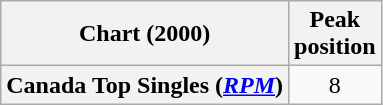<table class="wikitable sortable plainrowheaders" style="text-align:center">
<tr>
<th>Chart (2000)</th>
<th>Peak<br>position</th>
</tr>
<tr>
<th scope="row">Canada Top Singles (<em><a href='#'>RPM</a></em>)</th>
<td align="center">8</td>
</tr>
</table>
